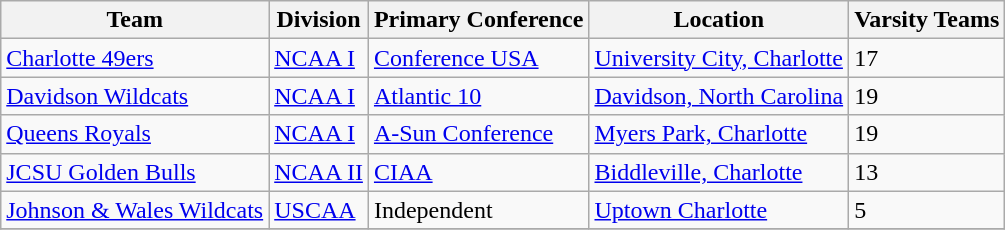<table class="wikitable sortable">
<tr>
<th scope="col">Team</th>
<th scope="col">Division</th>
<th scope="col">Primary Conference</th>
<th scope="col">Location</th>
<th scope="col">Varsity Teams</th>
</tr>
<tr>
<td><a href='#'>Charlotte 49ers</a></td>
<td><a href='#'>NCAA I</a></td>
<td><a href='#'>Conference USA</a></td>
<td><a href='#'>University City, Charlotte</a></td>
<td>17</td>
</tr>
<tr>
<td><a href='#'>Davidson Wildcats</a></td>
<td><a href='#'>NCAA I</a></td>
<td><a href='#'>Atlantic 10</a></td>
<td><a href='#'>Davidson, North Carolina</a></td>
<td>19</td>
</tr>
<tr>
<td><a href='#'>Queens Royals</a></td>
<td><a href='#'>NCAA I</a></td>
<td><a href='#'>A-Sun Conference</a></td>
<td><a href='#'>Myers Park, Charlotte</a></td>
<td>19</td>
</tr>
<tr>
<td><a href='#'>JCSU Golden Bulls</a></td>
<td><a href='#'>NCAA II</a></td>
<td><a href='#'>CIAA</a></td>
<td><a href='#'>Biddleville, Charlotte</a></td>
<td>13</td>
</tr>
<tr>
<td><a href='#'>Johnson & Wales Wildcats</a></td>
<td><a href='#'>USCAA</a></td>
<td>Independent</td>
<td><a href='#'>Uptown Charlotte</a></td>
<td>5</td>
</tr>
<tr>
</tr>
</table>
